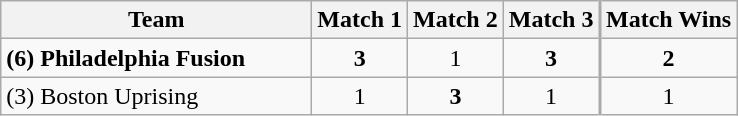<table class="wikitable" style="text-align:center">
<tr>
<th style="width:200px">Team</th>
<th>Match 1</th>
<th>Match 2</th>
<th style="border-right:2px solid#AAA">Match 3</th>
<th>Match Wins</th>
</tr>
<tr>
<td style="text-align:left"><strong>(6) Philadelphia Fusion</strong></td>
<td><strong>3</strong></td>
<td>1</td>
<td style="border-right:2px solid#AAA"><strong>3</strong></td>
<td><strong>2</strong></td>
</tr>
<tr>
<td style="text-align:left">(3) Boston Uprising</td>
<td>1</td>
<td><strong>3</strong></td>
<td style="border-right:2px solid#AAA">1</td>
<td>1</td>
</tr>
</table>
